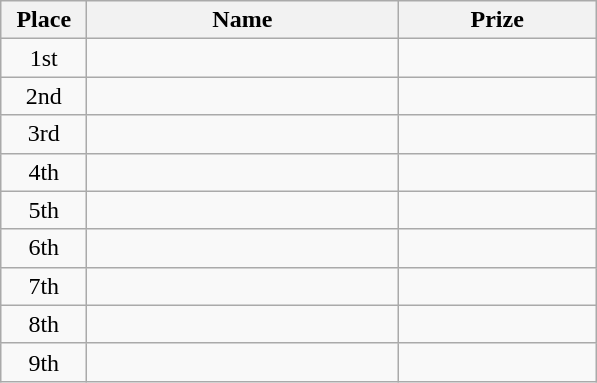<table class="wikitable">
<tr>
<th width="50">Place</th>
<th width="200">Name</th>
<th width="125">Prize</th>
</tr>
<tr>
<td align = "center">1st</td>
<td align = "center"></td>
<td align = "center"></td>
</tr>
<tr>
<td align = "center">2nd</td>
<td align = "center"></td>
<td align = "center"></td>
</tr>
<tr>
<td align = "center">3rd</td>
<td align = "center"></td>
<td align = "center"></td>
</tr>
<tr>
<td align = "center">4th</td>
<td align = "center"></td>
<td align = "center"></td>
</tr>
<tr>
<td align = "center">5th</td>
<td align = "center"></td>
<td align = "center"></td>
</tr>
<tr>
<td align = "center">6th</td>
<td align = "center"></td>
<td align = "center"></td>
</tr>
<tr>
<td align = "center">7th</td>
<td align = "center"></td>
<td align = "center"></td>
</tr>
<tr>
<td align = "center">8th</td>
<td align = "center"></td>
<td align = "center"></td>
</tr>
<tr>
<td align = "center">9th</td>
<td align = "center"></td>
<td align = "center"></td>
</tr>
</table>
